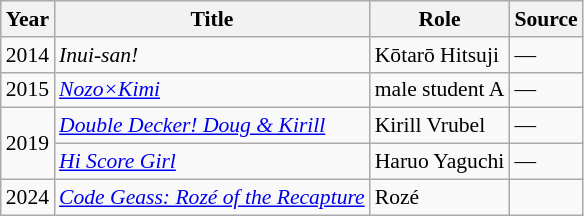<table class="wikitable" style="font-size: 90%;">
<tr>
<th>Year</th>
<th>Title</th>
<th>Role</th>
<th class="unsortable">Source</th>
</tr>
<tr>
<td>2014</td>
<td><em>Inui-san!</em></td>
<td>Kōtarō Hitsuji</td>
<td>—</td>
</tr>
<tr>
<td>2015</td>
<td><em><a href='#'>Nozo×Kimi</a></em></td>
<td>male student A</td>
<td>—</td>
</tr>
<tr>
<td rowspan=2>2019</td>
<td><em><a href='#'>Double Decker! Doug & Kirill</a></em></td>
<td>Kirill Vrubel</td>
<td>—</td>
</tr>
<tr>
<td><em><a href='#'>Hi Score Girl</a></em></td>
<td>Haruo Yaguchi</td>
<td>—</td>
</tr>
<tr>
<td>2024</td>
<td><em><a href='#'>Code Geass: Rozé of the Recapture</a></em></td>
<td>Rozé</td>
<td></td>
</tr>
</table>
